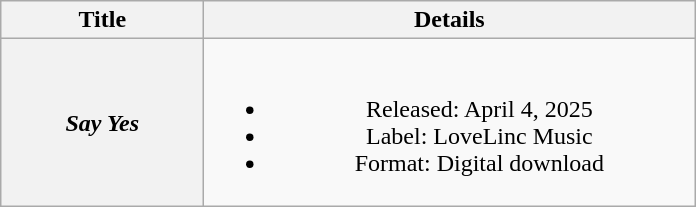<table class="wikitable plainrowheaders" style="text-align:center;">
<tr>
<th scope="col" style="width:8em;">Title</th>
<th scope="col" style="width:20em;">Details</th>
</tr>
<tr>
<th scope="row"><em>Say Yes</em></th>
<td><br><ul><li>Released: April 4, 2025</li><li>Label: LoveLinc Music</li><li>Format: Digital download</li></ul></td>
</tr>
</table>
